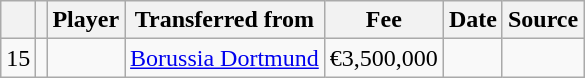<table class="wikitable plainrowheaders sortable">
<tr>
<th></th>
<th></th>
<th scope=col>Player</th>
<th>Transferred from</th>
<th !scope=col; style="width: 65px;">Fee</th>
<th scope=col>Date</th>
<th scope=col>Source</th>
</tr>
<tr>
<td align=center>15</td>
<td align=center></td>
<td></td>
<td> <a href='#'>Borussia Dortmund</a></td>
<td>€3,500,000</td>
<td rowspan=3></td>
<td></td>
</tr>
</table>
